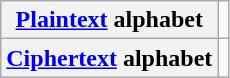<table class="wikitable plainrowheaders">
<tr>
<th scope="row"><a href='#'>Plaintext</a> alphabet</th>
<td></td>
</tr>
<tr>
<th scope="row"><a href='#'>Ciphertext</a> alphabet</th>
<td></td>
</tr>
</table>
